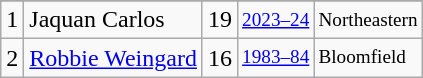<table class="wikitable">
<tr>
</tr>
<tr>
<td>1</td>
<td>Jaquan Carlos</td>
<td>19</td>
<td style="font-size:80%;"><a href='#'>2023–24</a></td>
<td style="font-size:80%;">Northeastern</td>
</tr>
<tr>
<td>2</td>
<td><a href='#'>Robbie Weingard</a></td>
<td>16</td>
<td style="font-size:80%;"><a href='#'>1983–84</a></td>
<td style="font-size:80%;">Bloomfield</td>
</tr>
</table>
